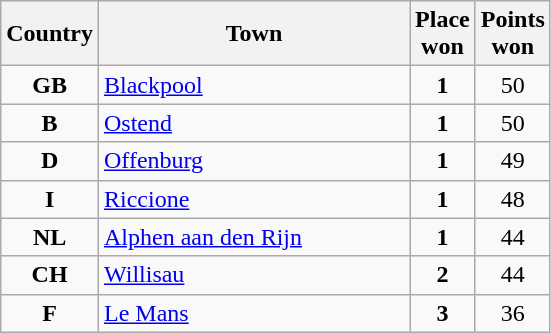<table class="wikitable toptextcells" style="text-align:center;">
<tr>
<th width="25">Country</th>
<th width="200">Town</th>
<th width="25">Place won</th>
<th width="25">Points won</th>
</tr>
<tr>
<td><strong>GB</strong></td>
<td align="left"><a href='#'>Blackpool</a></td>
<td><strong>1</strong></td>
<td>50</td>
</tr>
<tr>
<td><strong>B</strong></td>
<td align="left"><a href='#'>Ostend</a></td>
<td><strong>1</strong></td>
<td>50</td>
</tr>
<tr>
<td><strong>D</strong></td>
<td align="left"><a href='#'>Offenburg</a></td>
<td><strong>1</strong></td>
<td>49</td>
</tr>
<tr>
<td><strong>I</strong></td>
<td align="left"><a href='#'>Riccione</a></td>
<td><strong>1</strong></td>
<td>48</td>
</tr>
<tr>
<td><strong>NL</strong></td>
<td align="left"><a href='#'>Alphen aan den Rijn</a></td>
<td><strong>1</strong></td>
<td>44</td>
</tr>
<tr>
<td><strong>CH</strong></td>
<td align="left"><a href='#'>Willisau</a></td>
<td><strong>2</strong></td>
<td>44</td>
</tr>
<tr>
<td><strong>F</strong></td>
<td align="left"><a href='#'>Le Mans</a></td>
<td><strong>3</strong></td>
<td>36</td>
</tr>
</table>
